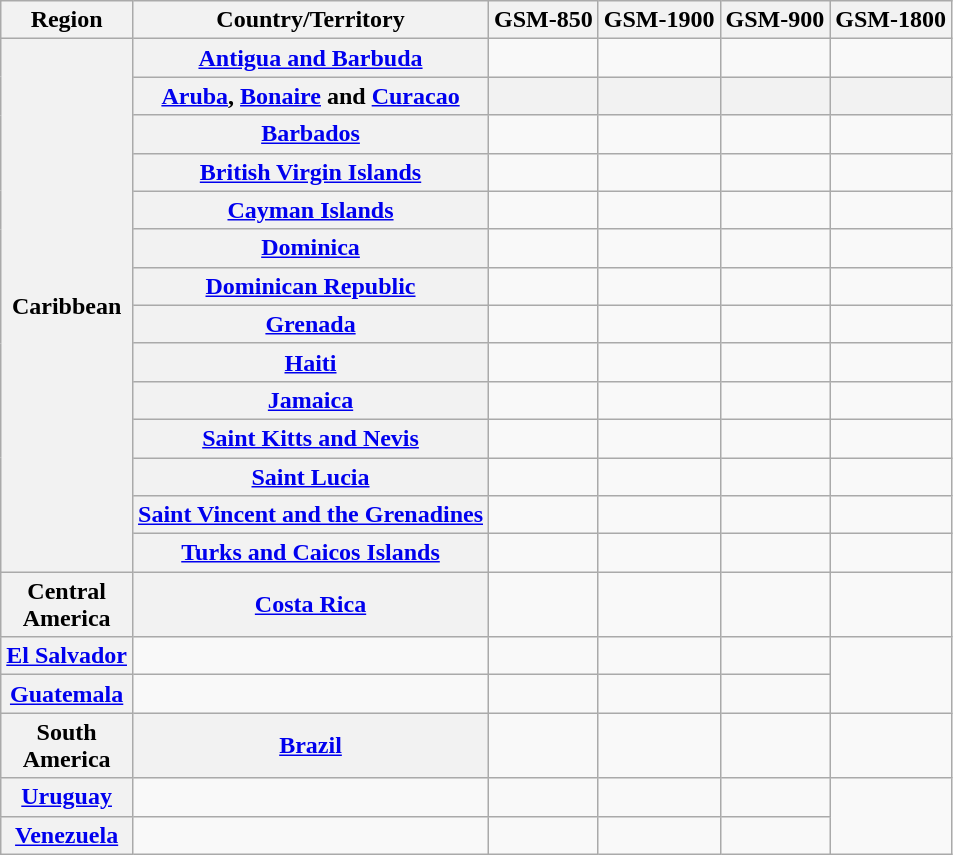<table class="wikitable sortable">
<tr>
<th scope="col">Region</th>
<th scope="col">Country/Territory</th>
<th scope="col">GSM-850</th>
<th scope="col">GSM-1900</th>
<th scope="col">GSM-900</th>
<th scope="col">GSM-1800</th>
</tr>
<tr>
<th rowspan="14" >Caribbean</th>
<th><a href='#'>Antigua and Barbuda</a></th>
<td></td>
<td></td>
<td></td>
<td></td>
</tr>
<tr>
<th><a href='#'>Aruba</a>, <a href='#'>Bonaire</a> and <a href='#'>Curacao</a></th>
<th></th>
<th></th>
<th></th>
<th></th>
</tr>
<tr>
<th><a href='#'>Barbados</a></th>
<td></td>
<td></td>
<td></td>
<td></td>
</tr>
<tr>
<th><a href='#'>British Virgin Islands</a></th>
<td></td>
<td></td>
<td></td>
<td></td>
</tr>
<tr>
<th><a href='#'>Cayman Islands</a></th>
<td></td>
<td></td>
<td></td>
<td></td>
</tr>
<tr>
<th><a href='#'>Dominica</a></th>
<td></td>
<td></td>
<td></td>
<td></td>
</tr>
<tr>
<th><a href='#'>Dominican Republic</a></th>
<td></td>
<td></td>
<td></td>
<td></td>
</tr>
<tr>
<th><a href='#'>Grenada</a></th>
<td></td>
<td></td>
<td></td>
<td></td>
</tr>
<tr>
<th><a href='#'>Haiti</a></th>
<td></td>
<td></td>
<td></td>
<td></td>
</tr>
<tr>
<th><a href='#'>Jamaica</a></th>
<td></td>
<td></td>
<td></td>
<td></td>
</tr>
<tr>
<th><a href='#'>Saint Kitts and Nevis</a></th>
<td></td>
<td></td>
<td></td>
<td></td>
</tr>
<tr>
<th><a href='#'>Saint Lucia</a></th>
<td></td>
<td></td>
<td></td>
<td></td>
</tr>
<tr>
<th><a href='#'>Saint Vincent and the Grenadines</a></th>
<td></td>
<td></td>
<td></td>
<td></td>
</tr>
<tr>
<th><a href='#'>Turks and Caicos Islands</a></th>
<td></td>
<td></td>
<td></td>
<td></td>
</tr>
<tr>
<th>Central<br>America</th>
<th><a href='#'>Costa Rica</a></th>
<td></td>
<td></td>
<td></td>
<td></td>
</tr>
<tr>
<th><a href='#'>El Salvador</a></th>
<td></td>
<td></td>
<td></td>
<td></td>
</tr>
<tr>
<th><a href='#'>Guatemala</a></th>
<td></td>
<td></td>
<td></td>
<td></td>
</tr>
<tr>
<th>South<br>America</th>
<th><a href='#'>Brazil</a></th>
<td></td>
<td></td>
<td></td>
<td></td>
</tr>
<tr>
<th><a href='#'>Uruguay</a></th>
<td></td>
<td></td>
<td></td>
<td></td>
</tr>
<tr>
<th><a href='#'>Venezuela</a></th>
<td></td>
<td></td>
<td></td>
<td></td>
</tr>
</table>
